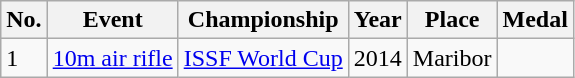<table class="wikitable sortable">
<tr ">
<th>No.</th>
<th>Event</th>
<th>Championship</th>
<th>Year</th>
<th>Place</th>
<th>Medal</th>
</tr>
<tr>
<td>1</td>
<td><a href='#'>10m air rifle</a></td>
<td><a href='#'>ISSF World Cup</a></td>
<td>2014</td>
<td>Maribor</td>
<td></td>
</tr>
</table>
